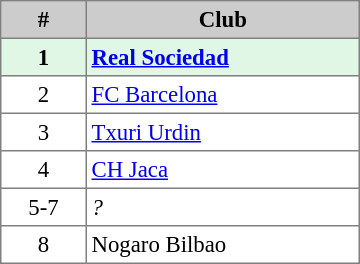<table cellpadding="3" cellspacing="0" border="1" style="font-size: 95%; text-align: left; border: gray solid 1px; border-collapse: collapse;">
<tr bgcolor="#CCCCCC" align="center">
<th ! width="50px">#</th>
<th width="175px">Club</th>
</tr>
<tr align="center" bgcolor=#E1F7E6>
<td><strong>1</strong></td>
<td align="left"><strong><a href='#'>Real Sociedad</a></strong></td>
</tr>
<tr align="center">
<td>2</td>
<td align="left"><a href='#'>FC Barcelona</a></td>
</tr>
<tr align="center">
<td>3</td>
<td align="left"><a href='#'>Txuri Urdin</a></td>
</tr>
<tr align="center">
<td>4</td>
<td align="left"><a href='#'>CH Jaca</a></td>
</tr>
<tr align="center">
<td>5-7</td>
<td align="left"><em>?</em></td>
</tr>
<tr align="center">
<td>8</td>
<td align="left">Nogaro Bilbao</td>
</tr>
</table>
